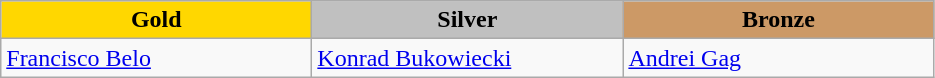<table class="wikitable" style="text-align:left">
<tr align="center">
<td width=200 bgcolor=gold><strong>Gold</strong></td>
<td width=200 bgcolor=silver><strong>Silver</strong></td>
<td width=200 bgcolor=CC9966><strong>Bronze</strong></td>
</tr>
<tr>
<td><a href='#'>Francisco Belo</a><br></td>
<td><a href='#'>Konrad Bukowiecki</a><br></td>
<td><a href='#'>Andrei Gag</a><br></td>
</tr>
</table>
